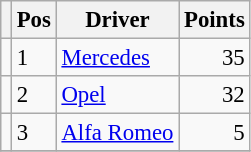<table class="wikitable" style="font-size: 95%;">
<tr>
<th></th>
<th>Pos</th>
<th>Driver</th>
<th>Points</th>
</tr>
<tr>
<td align="left"></td>
<td>1</td>
<td> <a href='#'>Mercedes</a></td>
<td align="right">35</td>
</tr>
<tr>
<td align="left"></td>
<td>2</td>
<td> <a href='#'>Opel</a></td>
<td align="right">32</td>
</tr>
<tr>
<td align="left"></td>
<td>3</td>
<td> <a href='#'>Alfa Romeo</a></td>
<td align="right">5</td>
</tr>
<tr>
</tr>
</table>
